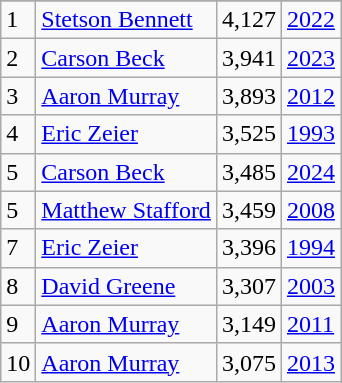<table class="wikitable">
<tr>
</tr>
<tr>
<td>1</td>
<td><a href='#'>Stetson Bennett</a></td>
<td>4,127</td>
<td><a href='#'>2022</a></td>
</tr>
<tr>
<td>2</td>
<td><a href='#'>Carson Beck</a></td>
<td>3,941</td>
<td><a href='#'>2023</a></td>
</tr>
<tr>
<td>3</td>
<td><a href='#'>Aaron Murray</a></td>
<td>3,893</td>
<td><a href='#'>2012</a></td>
</tr>
<tr>
<td>4</td>
<td><a href='#'>Eric Zeier</a></td>
<td>3,525</td>
<td><a href='#'>1993</a></td>
</tr>
<tr>
<td>5</td>
<td><a href='#'>Carson Beck</a></td>
<td>3,485</td>
<td><a href='#'>2024</a></td>
</tr>
<tr>
<td>5</td>
<td><a href='#'>Matthew Stafford</a></td>
<td>3,459</td>
<td><a href='#'>2008</a></td>
</tr>
<tr>
<td>7</td>
<td><a href='#'>Eric Zeier</a></td>
<td>3,396</td>
<td><a href='#'>1994</a></td>
</tr>
<tr>
<td>8</td>
<td><a href='#'>David Greene</a></td>
<td>3,307</td>
<td><a href='#'>2003</a></td>
</tr>
<tr>
<td>9</td>
<td><a href='#'>Aaron Murray</a></td>
<td>3,149</td>
<td><a href='#'>2011</a></td>
</tr>
<tr>
<td>10</td>
<td><a href='#'>Aaron Murray</a></td>
<td>3,075</td>
<td><a href='#'>2013</a></td>
</tr>
</table>
